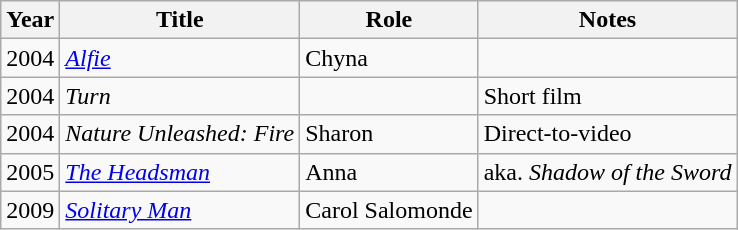<table class="wikitable sortable">
<tr>
<th>Year</th>
<th>Title</th>
<th>Role</th>
<th class="unsortable">Notes</th>
</tr>
<tr>
<td>2004</td>
<td><em><a href='#'>Alfie</a></em></td>
<td>Chyna</td>
<td></td>
</tr>
<tr>
<td>2004</td>
<td><em>Turn</em></td>
<td></td>
<td>Short film</td>
</tr>
<tr>
<td>2004</td>
<td><em>Nature Unleashed: Fire</em></td>
<td>Sharon</td>
<td>Direct-to-video</td>
</tr>
<tr>
<td>2005</td>
<td><em><a href='#'>The Headsman</a></em></td>
<td>Anna</td>
<td>aka. <em>Shadow of the Sword</em></td>
</tr>
<tr>
<td>2009</td>
<td><em><a href='#'>Solitary Man</a></em></td>
<td>Carol Salomonde</td>
<td></td>
</tr>
</table>
